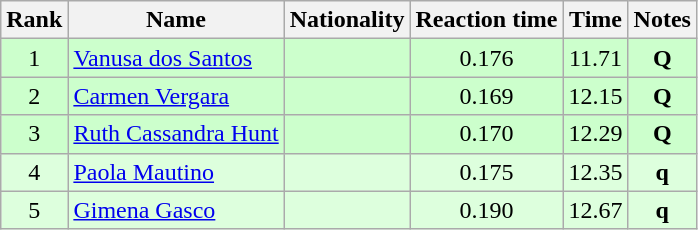<table class="wikitable sortable" style="text-align:center">
<tr>
<th>Rank</th>
<th>Name</th>
<th>Nationality</th>
<th>Reaction time</th>
<th>Time</th>
<th>Notes</th>
</tr>
<tr bgcolor=ccffcc>
<td align=center>1</td>
<td align=left><a href='#'>Vanusa dos Santos</a></td>
<td align=left></td>
<td>0.176</td>
<td>11.71</td>
<td><strong>Q</strong></td>
</tr>
<tr bgcolor=ccffcc>
<td align=center>2</td>
<td align=left><a href='#'>Carmen Vergara</a></td>
<td align=left></td>
<td>0.169</td>
<td>12.15</td>
<td><strong>Q</strong></td>
</tr>
<tr bgcolor=ccffcc>
<td align=center>3</td>
<td align=left><a href='#'>Ruth Cassandra Hunt</a></td>
<td align=left></td>
<td>0.170</td>
<td>12.29</td>
<td><strong>Q</strong></td>
</tr>
<tr bgcolor=ddffdd>
<td align=center>4</td>
<td align=left><a href='#'>Paola Mautino</a></td>
<td align=left></td>
<td>0.175</td>
<td>12.35</td>
<td><strong>q</strong></td>
</tr>
<tr bgcolor=ddffdd>
<td align=center>5</td>
<td align=left><a href='#'>Gimena Gasco</a></td>
<td align=left></td>
<td>0.190</td>
<td>12.67</td>
<td><strong>q</strong></td>
</tr>
</table>
